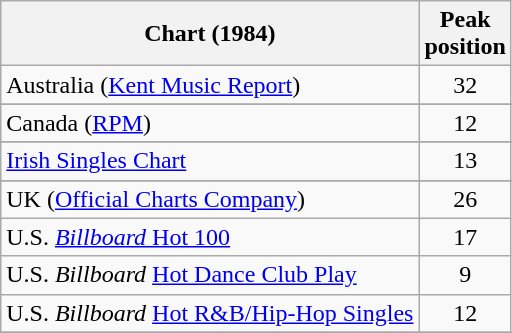<table class="wikitable sortable">
<tr>
<th>Chart (1984)</th>
<th>Peak<br>position</th>
</tr>
<tr>
<td>Australia (<a href='#'>Kent Music Report</a>)</td>
<td align="center">32</td>
</tr>
<tr>
</tr>
<tr>
<td>Canada (<a href='#'>RPM</a>)</td>
<td align="center">12</td>
</tr>
<tr>
</tr>
<tr>
<td><a href='#'>Irish Singles Chart</a></td>
<td align="center">13</td>
</tr>
<tr>
</tr>
<tr>
</tr>
<tr>
<td>UK (<a href='#'>Official Charts Company</a>)</td>
<td align="center">26</td>
</tr>
<tr>
<td>U.S. <a href='#'><em>Billboard</em> Hot 100</a></td>
<td align="center">17</td>
</tr>
<tr>
<td>U.S. <em>Billboard</em> <a href='#'>Hot Dance Club Play</a></td>
<td align="center">9</td>
</tr>
<tr>
<td>U.S. <em>Billboard</em> <a href='#'>Hot R&B/Hip-Hop Singles</a></td>
<td align="center">12</td>
</tr>
<tr>
</tr>
</table>
